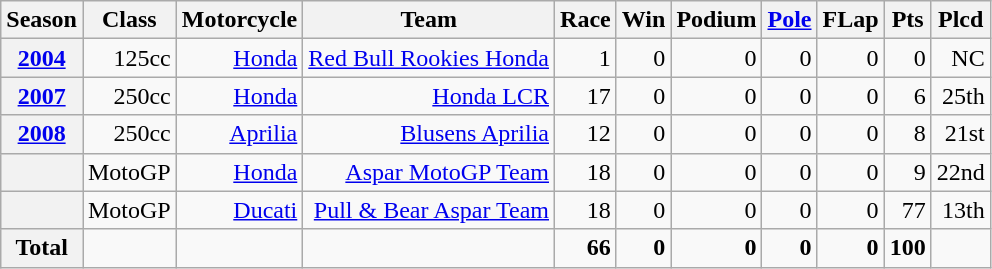<table class="wikitable" style=text-align:right>
<tr>
<th>Season</th>
<th>Class</th>
<th>Motorcycle</th>
<th>Team</th>
<th>Race</th>
<th>Win</th>
<th>Podium</th>
<th><a href='#'>Pole</a></th>
<th>FLap</th>
<th>Pts</th>
<th>Plcd</th>
</tr>
<tr>
<th><a href='#'>2004</a></th>
<td>125cc</td>
<td><a href='#'>Honda</a></td>
<td><a href='#'>Red Bull Rookies Honda</a></td>
<td>1</td>
<td>0</td>
<td>0</td>
<td>0</td>
<td>0</td>
<td>0</td>
<td>NC</td>
</tr>
<tr>
<th><a href='#'>2007</a></th>
<td>250cc</td>
<td><a href='#'>Honda</a></td>
<td><a href='#'>Honda LCR</a></td>
<td>17</td>
<td>0</td>
<td>0</td>
<td>0</td>
<td>0</td>
<td>6</td>
<td>25th</td>
</tr>
<tr>
<th><a href='#'>2008</a></th>
<td>250cc</td>
<td><a href='#'>Aprilia</a></td>
<td><a href='#'>Blusens Aprilia</a></td>
<td>12</td>
<td>0</td>
<td>0</td>
<td>0</td>
<td>0</td>
<td>8</td>
<td>21st</td>
</tr>
<tr>
<th></th>
<td>MotoGP</td>
<td><a href='#'>Honda</a></td>
<td><a href='#'>Aspar MotoGP Team</a></td>
<td>18</td>
<td>0</td>
<td>0</td>
<td>0</td>
<td>0</td>
<td>9</td>
<td>22nd</td>
</tr>
<tr>
<th></th>
<td>MotoGP</td>
<td><a href='#'>Ducati</a></td>
<td><a href='#'>Pull & Bear Aspar Team</a></td>
<td>18</td>
<td>0</td>
<td>0</td>
<td>0</td>
<td>0</td>
<td>77</td>
<td>13th</td>
</tr>
<tr>
<th>Total</th>
<td></td>
<td></td>
<td></td>
<td><strong>66</strong></td>
<td><strong>0</strong></td>
<td><strong>0</strong></td>
<td><strong>0</strong></td>
<td><strong>0</strong></td>
<td><strong>100</strong></td>
<td></td>
</tr>
</table>
